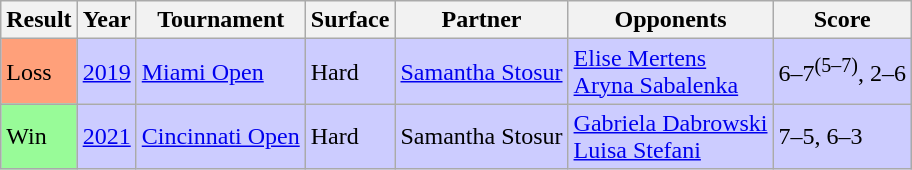<table class="sortable wikitable">
<tr>
<th>Result</th>
<th>Year</th>
<th>Tournament</th>
<th>Surface</th>
<th>Partner</th>
<th>Opponents</th>
<th class="unsortable">Score</th>
</tr>
<tr bgcolor="CCCCFF">
<td bgcolor="FFA07A">Loss</td>
<td><a href='#'>2019</a></td>
<td><a href='#'>Miami Open</a></td>
<td>Hard</td>
<td> <a href='#'>Samantha Stosur</a></td>
<td> <a href='#'>Elise Mertens</a><br> <a href='#'>Aryna Sabalenka</a></td>
<td>6–7<sup>(5–7)</sup>, 2–6</td>
</tr>
<tr bgcolor="CCCCFF">
<td bgcolor=98FB98>Win</td>
<td><a href='#'>2021</a></td>
<td><a href='#'>Cincinnati Open</a></td>
<td>Hard</td>
<td> Samantha Stosur</td>
<td> <a href='#'>Gabriela Dabrowski</a><br> <a href='#'>Luisa Stefani</a></td>
<td>7–5, 6–3</td>
</tr>
</table>
